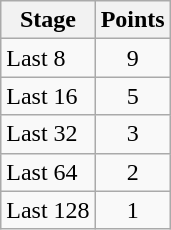<table class="wikitable" style="text-align:center">
<tr>
<th>Stage</th>
<th>Points</th>
</tr>
<tr>
<td align="left">Last 8</td>
<td>9</td>
</tr>
<tr>
<td align="left">Last 16</td>
<td>5</td>
</tr>
<tr>
<td align="left">Last 32</td>
<td>3</td>
</tr>
<tr>
<td align="left">Last 64</td>
<td>2</td>
</tr>
<tr>
<td align="left">Last 128</td>
<td>1</td>
</tr>
</table>
